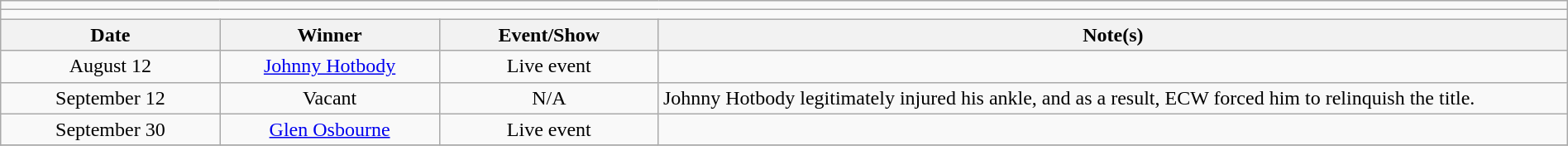<table class="wikitable" style="text-align:center; width:100%;">
<tr>
<td colspan="5"></td>
</tr>
<tr>
<td colspan="5"><strong></strong></td>
</tr>
<tr>
<th width=14%>Date</th>
<th width=14%>Winner</th>
<th width=14%>Event/Show</th>
<th width=58%>Note(s)</th>
</tr>
<tr>
<td>August 12</td>
<td><a href='#'>Johnny Hotbody</a></td>
<td>Live event</td>
<td align=left></td>
</tr>
<tr>
<td>September 12</td>
<td>Vacant</td>
<td>N/A</td>
<td align=left>Johnny Hotbody legitimately injured his ankle, and as a result, ECW forced him to relinquish the title.</td>
</tr>
<tr>
<td>September 30</td>
<td><a href='#'>Glen Osbourne</a></td>
<td>Live event</td>
<td align=left></td>
</tr>
<tr>
</tr>
</table>
